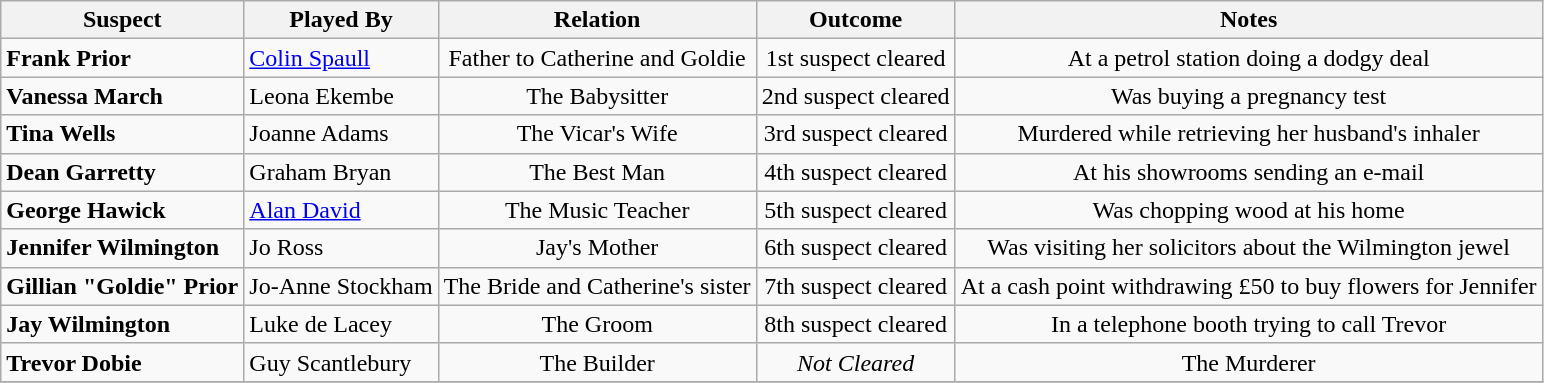<table class="wikitable">
<tr>
<th>Suspect</th>
<th>Played By</th>
<th>Relation</th>
<th>Outcome</th>
<th>Notes</th>
</tr>
<tr>
<td><strong>Frank Prior</strong></td>
<td><a href='#'>Colin Spaull</a></td>
<td align="center">Father to Catherine and Goldie</td>
<td align="center">1st suspect cleared</td>
<td align="center">At a petrol station doing a dodgy deal</td>
</tr>
<tr>
<td><strong>Vanessa March</strong></td>
<td>Leona Ekembe</td>
<td align="center">The Babysitter</td>
<td align="center">2nd suspect cleared</td>
<td align="center">Was buying a pregnancy test</td>
</tr>
<tr>
<td><strong>Tina Wells</strong></td>
<td>Joanne Adams</td>
<td align="center">The Vicar's Wife</td>
<td align="center">3rd suspect cleared</td>
<td align="center">Murdered while retrieving her husband's inhaler</td>
</tr>
<tr>
<td><strong>Dean Garretty</strong></td>
<td>Graham Bryan</td>
<td align="center">The Best Man</td>
<td align="center">4th suspect cleared</td>
<td align="center">At his showrooms sending an e-mail</td>
</tr>
<tr>
<td><strong>George Hawick</strong></td>
<td><a href='#'>Alan David</a></td>
<td align="center">The Music Teacher</td>
<td align="center">5th suspect cleared</td>
<td align="center">Was chopping wood at his home</td>
</tr>
<tr>
<td><strong>Jennifer Wilmington</strong></td>
<td>Jo Ross</td>
<td align="center">Jay's Mother</td>
<td align="center">6th suspect cleared</td>
<td align="center">Was visiting her solicitors about the Wilmington jewel</td>
</tr>
<tr>
<td><strong>Gillian "Goldie" Prior</strong></td>
<td>Jo-Anne Stockham</td>
<td align="center">The Bride and Catherine's sister</td>
<td align="center">7th suspect cleared</td>
<td align="center">At a cash point withdrawing £50 to buy flowers for Jennifer</td>
</tr>
<tr>
<td><strong>Jay Wilmington</strong></td>
<td>Luke de Lacey</td>
<td align="center">The Groom</td>
<td align="center">8th suspect cleared</td>
<td align="center">In a telephone booth trying to call Trevor</td>
</tr>
<tr>
<td><strong>Trevor Dobie</strong></td>
<td>Guy Scantlebury</td>
<td align="center">The Builder</td>
<td align="center"><em>Not Cleared</em></td>
<td align="center">The Murderer</td>
</tr>
<tr>
</tr>
</table>
